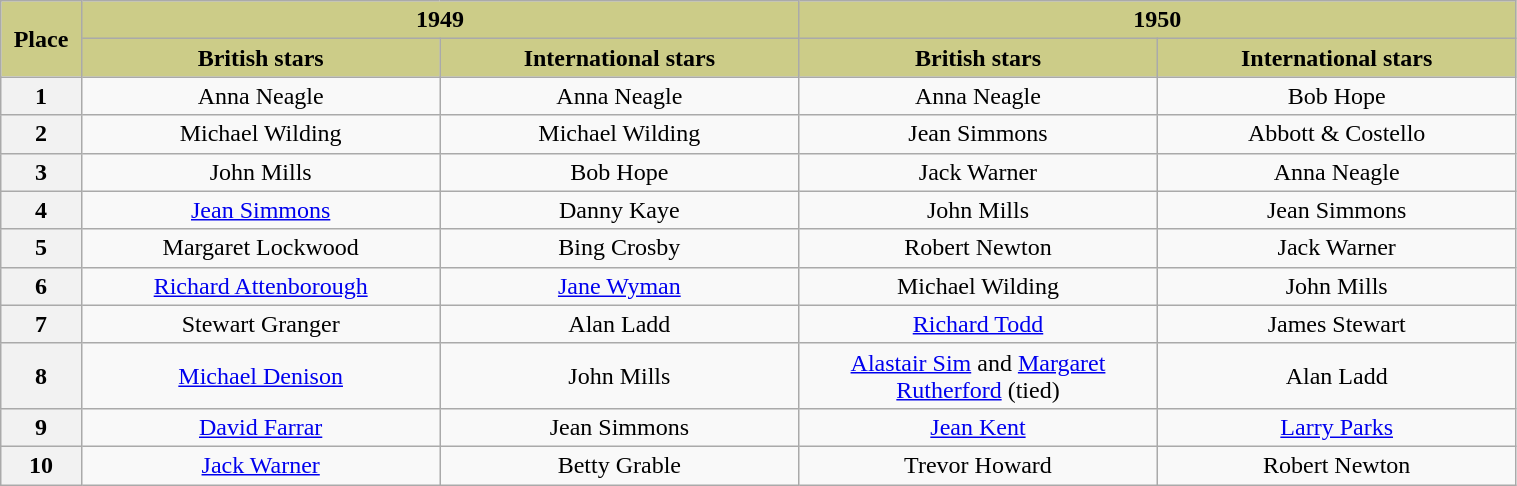<table class="wikitable" width="80%">
<tr>
<th scope="col" style="background:#CC8" width="4%" rowspan="2">Place</th>
<th style="background:#CC8" colspan="2">1949</th>
<th style="background:#CC8" colspan="2">1950</th>
</tr>
<tr>
<th style="background:#CC8" width="19%">British stars</th>
<th style="background:#CC8" width="19%">International stars</th>
<th style="background:#CC8" width="19%">British stars</th>
<th style="background:#CC8" width="19%">International stars</th>
</tr>
<tr align="center">
<th scope="row">1</th>
<td>Anna Neagle</td>
<td>Anna Neagle</td>
<td>Anna Neagle</td>
<td>Bob Hope</td>
</tr>
<tr align="center">
<th scope="row">2</th>
<td>Michael Wilding</td>
<td>Michael Wilding</td>
<td>Jean Simmons</td>
<td>Abbott & Costello</td>
</tr>
<tr align="center">
<th scope="row">3</th>
<td>John Mills</td>
<td>Bob Hope</td>
<td>Jack Warner</td>
<td>Anna Neagle</td>
</tr>
<tr align="center">
<th scope="row">4</th>
<td><a href='#'>Jean Simmons</a></td>
<td>Danny Kaye</td>
<td>John Mills</td>
<td>Jean Simmons</td>
</tr>
<tr align="center">
<th scope="row">5</th>
<td>Margaret Lockwood</td>
<td>Bing Crosby</td>
<td>Robert Newton</td>
<td>Jack Warner</td>
</tr>
<tr align="center">
<th scope="row">6</th>
<td><a href='#'>Richard Attenborough</a></td>
<td><a href='#'>Jane Wyman</a></td>
<td>Michael Wilding</td>
<td>John Mills</td>
</tr>
<tr align="center">
<th scope="row">7</th>
<td>Stewart Granger</td>
<td>Alan Ladd</td>
<td><a href='#'>Richard Todd</a></td>
<td>James Stewart</td>
</tr>
<tr align="center">
<th scope="row">8</th>
<td><a href='#'>Michael Denison</a></td>
<td>John Mills</td>
<td><a href='#'>Alastair Sim</a> and <a href='#'>Margaret Rutherford</a> (tied)</td>
<td>Alan Ladd</td>
</tr>
<tr align="center">
<th scope="row">9</th>
<td><a href='#'>David Farrar</a></td>
<td>Jean Simmons</td>
<td><a href='#'>Jean Kent</a></td>
<td><a href='#'>Larry Parks</a></td>
</tr>
<tr align="center">
<th scope="row">10</th>
<td><a href='#'>Jack Warner</a></td>
<td>Betty Grable</td>
<td>Trevor Howard</td>
<td>Robert Newton</td>
</tr>
</table>
